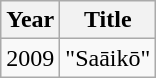<table class="wikitable">
<tr>
<th>Year</th>
<th>Title</th>
</tr>
<tr>
<td>2009</td>
<td>"Saāikō"</td>
</tr>
</table>
